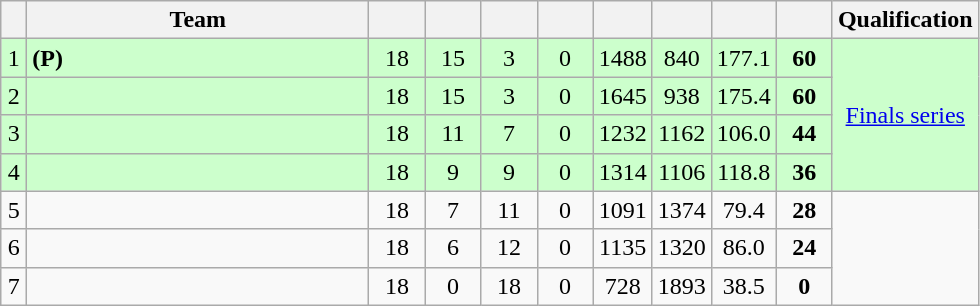<table class="wikitable" style="text-align:center; margin-bottom:0">
<tr>
<th style="width:10px"></th>
<th style="width:35%;">Team</th>
<th style="width:30px;"></th>
<th style="width:30px;"></th>
<th style="width:30px;"></th>
<th style="width:30px;"></th>
<th style="width:30px;"></th>
<th style="width:30px;"></th>
<th style="width:30px;"></th>
<th style="width:30px;"></th>
<th>Qualification</th>
</tr>
<tr style="background:#ccffcc;">
<td>1</td>
<td style="text-align:left;"> <strong>(P)</strong></td>
<td>18</td>
<td>15</td>
<td>3</td>
<td>0</td>
<td>1488</td>
<td>840</td>
<td>177.1</td>
<td><strong>60</strong></td>
<td rowspan=4><a href='#'>Finals series</a></td>
</tr>
<tr style="background:#ccffcc;">
<td>2</td>
<td style="text-align:left;"></td>
<td>18</td>
<td>15</td>
<td>3</td>
<td>0</td>
<td>1645</td>
<td>938</td>
<td>175.4</td>
<td><strong>60</strong></td>
</tr>
<tr style="background:#ccffcc;">
<td>3</td>
<td style="text-align:left;"></td>
<td>18</td>
<td>11</td>
<td>7</td>
<td>0</td>
<td>1232</td>
<td>1162</td>
<td>106.0</td>
<td><strong>44</strong></td>
</tr>
<tr style="background:#ccffcc;">
<td>4</td>
<td style="text-align:left;"></td>
<td>18</td>
<td>9</td>
<td>9</td>
<td>0</td>
<td>1314</td>
<td>1106</td>
<td>118.8</td>
<td><strong>36</strong></td>
</tr>
<tr>
<td>5</td>
<td style="text-align:left;"></td>
<td>18</td>
<td>7</td>
<td>11</td>
<td>0</td>
<td>1091</td>
<td>1374</td>
<td>79.4</td>
<td><strong>28</strong></td>
</tr>
<tr>
<td>6</td>
<td style="text-align:left;"></td>
<td>18</td>
<td>6</td>
<td>12</td>
<td>0</td>
<td>1135</td>
<td>1320</td>
<td>86.0</td>
<td><strong>24</strong></td>
</tr>
<tr>
<td>7</td>
<td style="text-align:left;"></td>
<td>18</td>
<td>0</td>
<td>18</td>
<td>0</td>
<td>728</td>
<td>1893</td>
<td>38.5</td>
<td><strong>0</strong></td>
</tr>
</table>
